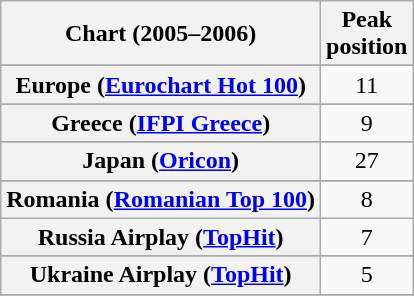<table class="wikitable sortable plainrowheaders" style="text-align:center">
<tr>
<th>Chart (2005–2006)</th>
<th>Peak<br>position</th>
</tr>
<tr>
</tr>
<tr>
</tr>
<tr>
</tr>
<tr>
</tr>
<tr>
</tr>
<tr>
</tr>
<tr>
<th scope="row">Europe (<a href='#'>Eurochart Hot 100</a>)</th>
<td>11</td>
</tr>
<tr>
</tr>
<tr>
</tr>
<tr>
</tr>
<tr>
<th scope="row">Greece (<a href='#'>IFPI Greece</a>)</th>
<td>9</td>
</tr>
<tr>
</tr>
<tr>
</tr>
<tr>
</tr>
<tr>
</tr>
<tr>
<th scope="row">Japan (<a href='#'>Oricon</a>)</th>
<td>27</td>
</tr>
<tr>
</tr>
<tr>
</tr>
<tr>
<th scope="row">Romania (<a href='#'>Romanian Top 100</a>)</th>
<td>8</td>
</tr>
<tr>
<th scope="row">Russia Airplay (<a href='#'>TopHit</a>)</th>
<td>7</td>
</tr>
<tr>
</tr>
<tr>
</tr>
<tr>
</tr>
<tr>
<th scope="row">Ukraine Airplay (<a href='#'>TopHit</a>)</th>
<td>5</td>
</tr>
<tr>
</tr>
<tr>
</tr>
</table>
